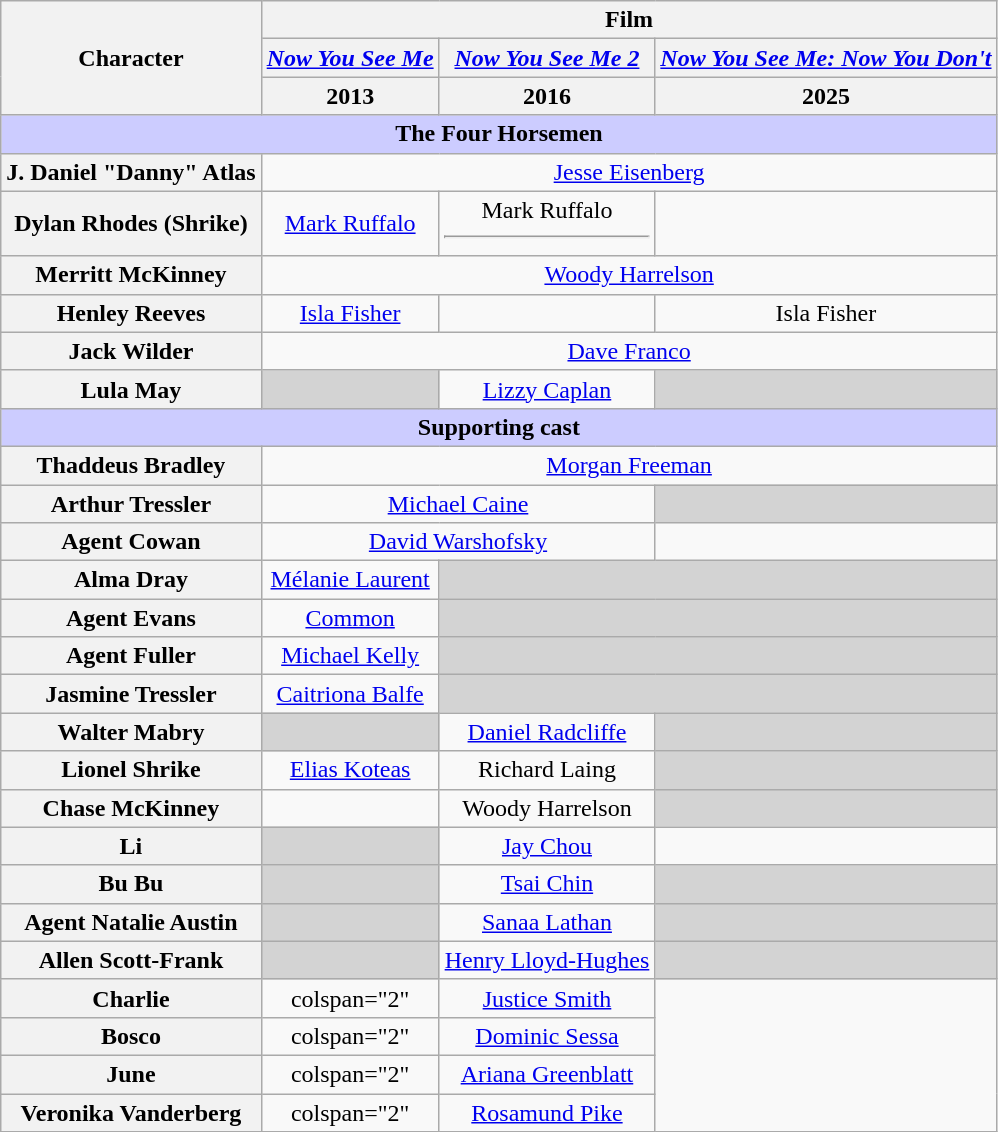<table class="wikitable plainrowheaders" style="text-align:center">
<tr>
<th rowspan="3">Character</th>
<th colspan="3">Film</th>
</tr>
<tr>
<th><em><a href='#'>Now You See Me</a></em></th>
<th><em><a href='#'>Now You See Me 2</a></em></th>
<th><em><a href='#'>Now You See Me: Now You Don't</a></em></th>
</tr>
<tr>
<th>2013</th>
<th>2016</th>
<th>2025</th>
</tr>
<tr>
<th colspan="4" style="background-color:#ccccff;">The Four Horsemen</th>
</tr>
<tr>
<th>J. Daniel "Danny" Atlas</th>
<td colspan="3"><a href='#'>Jesse Eisenberg</a></td>
</tr>
<tr>
<th>Dylan Rhodes (Shrike)</th>
<td><a href='#'>Mark Ruffalo</a></td>
<td>Mark Ruffalo<hr></td>
<td></td>
</tr>
<tr>
<th>Merritt McKinney</th>
<td colspan="3"><a href='#'>Woody Harrelson</a></td>
</tr>
<tr>
<th>Henley Reeves</th>
<td><a href='#'>Isla Fisher</a></td>
<td></td>
<td>Isla Fisher</td>
</tr>
<tr>
<th>Jack Wilder</th>
<td colspan="3"><a href='#'>Dave Franco</a></td>
</tr>
<tr>
<th>Lula May</th>
<td style="background:lightgrey;"> </td>
<td><a href='#'>Lizzy Caplan</a></td>
<td style="background:lightgrey;"> </td>
</tr>
<tr>
<th colspan="4" style="background-color:#ccccff;">Supporting cast</th>
</tr>
<tr>
<th>Thaddeus Bradley</th>
<td colspan="3"><a href='#'>Morgan Freeman</a></td>
</tr>
<tr>
<th>Arthur Tressler</th>
<td colspan="2"><a href='#'>Michael Caine</a></td>
<td colspan="1" style="background:lightgrey;"> </td>
</tr>
<tr>
<th>Agent Cowan</th>
<td colspan="2"><a href='#'>David Warshofsky</a></td>
<td></td>
</tr>
<tr>
<th>Alma Dray</th>
<td><a href='#'>Mélanie Laurent</a></td>
<td colspan="2" style="background:lightgrey;"> </td>
</tr>
<tr>
<th>Agent Evans</th>
<td><a href='#'>Common</a></td>
<td colspan="2" style="background:lightgrey;"> </td>
</tr>
<tr>
<th>Agent Fuller</th>
<td><a href='#'>Michael Kelly</a></td>
<td colspan="2" style="background:lightgrey;"> </td>
</tr>
<tr>
<th>Jasmine Tressler</th>
<td><a href='#'>Caitriona Balfe</a></td>
<td colspan="2" style="background:lightgrey;"> </td>
</tr>
<tr>
<th>Walter Mabry</th>
<td style="background:lightgrey;"> </td>
<td><a href='#'>Daniel Radcliffe</a></td>
<td style="background:lightgrey;"> </td>
</tr>
<tr>
<th>Lionel Shrike</th>
<td><a href='#'>Elias Koteas</a></td>
<td>Richard Laing</td>
<td style="background:lightgrey;"> </td>
</tr>
<tr>
<th>Chase McKinney</th>
<td></td>
<td>Woody Harrelson</td>
<td style="background:lightgrey;"> </td>
</tr>
<tr>
<th>Li</th>
<td style="background:lightgrey;"> </td>
<td><a href='#'>Jay Chou</a></td>
<td></td>
</tr>
<tr>
<th>Bu Bu</th>
<td style="background:lightgrey;"> </td>
<td><a href='#'>Tsai Chin</a></td>
<td style="background:lightgrey;"> </td>
</tr>
<tr>
<th>Agent Natalie Austin</th>
<td style="background:lightgrey;"> </td>
<td><a href='#'>Sanaa Lathan</a></td>
<td style="background:lightgrey;"> </td>
</tr>
<tr>
<th>Allen Scott-Frank</th>
<td style="background:lightgrey;"> </td>
<td><a href='#'>Henry Lloyd-Hughes</a></td>
<td style="background:lightgrey;"> </td>
</tr>
<tr>
<th>Charlie</th>
<td>colspan="2" </td>
<td><a href='#'>Justice Smith</a></td>
</tr>
<tr>
<th>Bosco</th>
<td>colspan="2" </td>
<td><a href='#'>Dominic Sessa</a></td>
</tr>
<tr>
<th>June</th>
<td>colspan="2" </td>
<td><a href='#'>Ariana Greenblatt</a></td>
</tr>
<tr>
<th>Veronika Vanderberg</th>
<td>colspan="2" </td>
<td><a href='#'>Rosamund Pike</a></td>
</tr>
<tr>
</tr>
</table>
